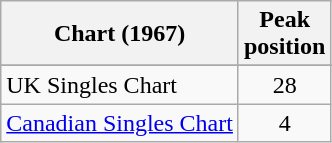<table class="wikitable">
<tr>
<th style="text-align:center;">Chart (1967)</th>
<th style="text-align:center;">Peak<br>position</th>
</tr>
<tr>
</tr>
<tr>
<td>UK Singles Chart</td>
<td style="text-align:center;">28</td>
</tr>
<tr>
<td><a href='#'>Canadian Singles Chart</a></td>
<td style="text-align:center;">4</td>
</tr>
</table>
